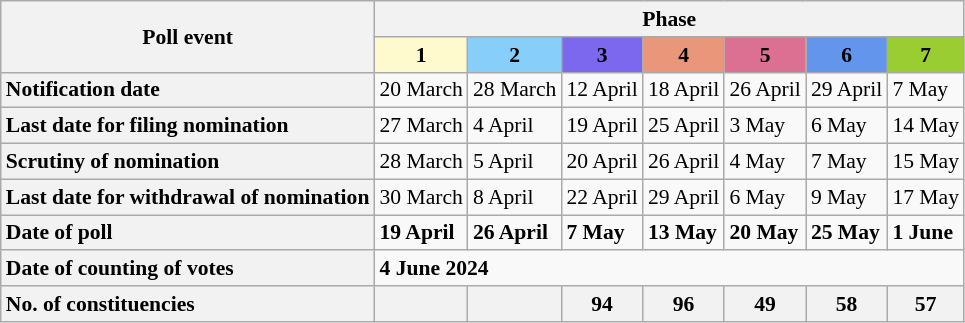<table class="wikitable defaultcenter" style="font-size: 90%">
<tr>
<th rowspan="2">Poll event</th>
<th colspan="7">Phase</th>
</tr>
<tr>
<th style="background: #FFFACD">1</th>
<th style="background: #87CEFA">2</th>
<th style="background: #7B68EE">3</th>
<th style="background: #E9967A">4</th>
<th style="background: #DB7093">5</th>
<th style="background: #6495ED">6</th>
<th style="background: #9ACD32">7</th>
</tr>
<tr>
<th style="text-align:left">Notification date</th>
<td>20 March</td>
<td>28 March</td>
<td>12 April</td>
<td>18 April</td>
<td>26 April</td>
<td>29 April</td>
<td>7 May</td>
</tr>
<tr>
<th style="text-align:left">Last date for filing nomination</th>
<td>27 March</td>
<td>4 April</td>
<td>19 April</td>
<td>25 April</td>
<td>3 May</td>
<td>6 May</td>
<td>14 May</td>
</tr>
<tr>
<th style="text-align:left">Scrutiny of nomination</th>
<td>28 March</td>
<td>5 April</td>
<td>20 April</td>
<td>26 April</td>
<td>4 May</td>
<td>7 May</td>
<td>15 May</td>
</tr>
<tr>
<th style="text-align:left">Last date for withdrawal of nomination</th>
<td>30 March</td>
<td>8 April</td>
<td>22 April</td>
<td>29 April</td>
<td>6 May</td>
<td>9 May</td>
<td>17 May</td>
</tr>
<tr>
<th style="text-align:left">Date of poll</th>
<td><strong>19 April</strong></td>
<td><strong>26 April</strong></td>
<td><strong>7 May</strong></td>
<td><strong>13 May</strong></td>
<td><strong>20 May</strong></td>
<td><strong>25 May</strong></td>
<td><strong>1 June</strong></td>
</tr>
<tr>
<th style="text-align:left">Date of counting of votes</th>
<td colspan="7"><strong>4 June 2024</strong></td>
</tr>
<tr>
<th style="text-align:left">No. of constituencies</th>
<th></th>
<th></th>
<th>94</th>
<th>96</th>
<th>49</th>
<th>58</th>
<th>57</th>
</tr>
</table>
